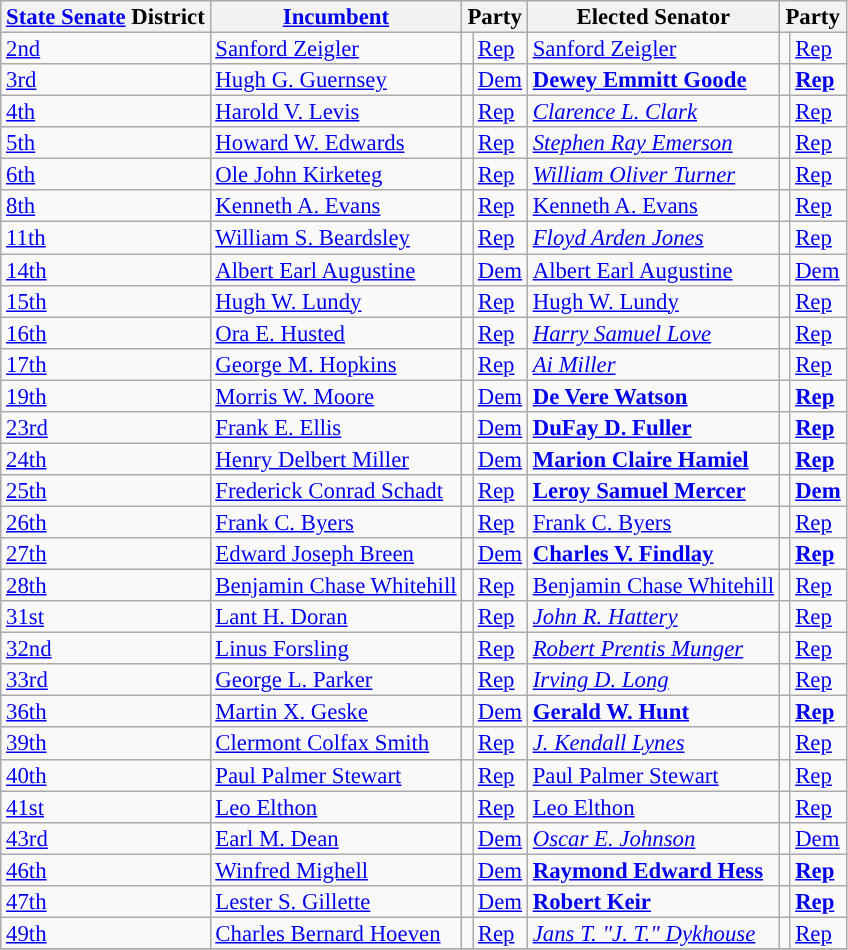<table class="sortable wikitable" style="font-size:95%;line-height:14px;">
<tr>
<th class="unsortable"><a href='#'>State Senate</a> District</th>
<th class="unsortable"><a href='#'>Incumbent</a></th>
<th colspan="2">Party</th>
<th class="unsortable">Elected Senator</th>
<th colspan="2">Party</th>
</tr>
<tr>
<td><a href='#'>2nd</a></td>
<td><a href='#'>Sanford Zeigler</a></td>
<td style="background:"></td>
<td><a href='#'>Rep</a></td>
<td><a href='#'>Sanford Zeigler</a></td>
<td style="background:"></td>
<td><a href='#'>Rep</a></td>
</tr>
<tr>
<td><a href='#'>3rd</a></td>
<td><a href='#'>Hugh G. Guernsey</a></td>
<td style="background:"></td>
<td><a href='#'>Dem</a></td>
<td><strong><a href='#'>Dewey Emmitt Goode</a></strong></td>
<td style="background:"></td>
<td><strong><a href='#'>Rep</a></strong></td>
</tr>
<tr>
<td><a href='#'>4th</a></td>
<td><a href='#'>Harold V. Levis</a></td>
<td style="background:"></td>
<td><a href='#'>Rep</a></td>
<td><em><a href='#'>Clarence L. Clark</a></em></td>
<td style="background:"></td>
<td><a href='#'>Rep</a></td>
</tr>
<tr>
<td><a href='#'>5th</a></td>
<td><a href='#'>Howard W. Edwards</a></td>
<td style="background:"></td>
<td><a href='#'>Rep</a></td>
<td><em><a href='#'>Stephen Ray Emerson</a></em></td>
<td style="background:"></td>
<td><a href='#'>Rep</a></td>
</tr>
<tr>
<td><a href='#'>6th</a></td>
<td><a href='#'>Ole John Kirketeg</a></td>
<td style="background:"></td>
<td><a href='#'>Rep</a></td>
<td><em><a href='#'>William Oliver Turner</a></em></td>
<td style="background:"></td>
<td><a href='#'>Rep</a></td>
</tr>
<tr>
<td><a href='#'>8th</a></td>
<td><a href='#'>Kenneth A. Evans</a></td>
<td style="background:"></td>
<td><a href='#'>Rep</a></td>
<td><a href='#'>Kenneth A. Evans</a></td>
<td style="background:"></td>
<td><a href='#'>Rep</a></td>
</tr>
<tr>
<td><a href='#'>11th</a></td>
<td><a href='#'>William S. Beardsley</a></td>
<td style="background:"></td>
<td><a href='#'>Rep</a></td>
<td><em><a href='#'>Floyd Arden Jones</a></em></td>
<td style="background:"></td>
<td><a href='#'>Rep</a></td>
</tr>
<tr>
<td><a href='#'>14th</a></td>
<td><a href='#'>Albert Earl Augustine</a></td>
<td style="background:"></td>
<td><a href='#'>Dem</a></td>
<td><a href='#'>Albert Earl Augustine</a></td>
<td style="background:"></td>
<td><a href='#'>Dem</a></td>
</tr>
<tr>
<td><a href='#'>15th</a></td>
<td><a href='#'>Hugh W. Lundy</a></td>
<td style="background:"></td>
<td><a href='#'>Rep</a></td>
<td><a href='#'>Hugh W. Lundy</a></td>
<td style="background:"></td>
<td><a href='#'>Rep</a></td>
</tr>
<tr>
<td><a href='#'>16th</a></td>
<td><a href='#'>Ora E. Husted</a></td>
<td style="background:"></td>
<td><a href='#'>Rep</a></td>
<td><em><a href='#'>Harry Samuel Love</a></em></td>
<td style="background:"></td>
<td><a href='#'>Rep</a></td>
</tr>
<tr>
<td><a href='#'>17th</a></td>
<td><a href='#'>George M. Hopkins</a></td>
<td style="background:"></td>
<td><a href='#'>Rep</a></td>
<td><em><a href='#'>Ai Miller</a></em></td>
<td style="background:"></td>
<td><a href='#'>Rep</a></td>
</tr>
<tr>
<td><a href='#'>19th</a></td>
<td><a href='#'>Morris W. Moore</a></td>
<td style="background:"></td>
<td><a href='#'>Dem</a></td>
<td><strong><a href='#'>De Vere Watson</a></strong></td>
<td style="background:"></td>
<td><strong><a href='#'>Rep</a></strong></td>
</tr>
<tr>
<td><a href='#'>23rd</a></td>
<td><a href='#'>Frank E. Ellis</a></td>
<td style="background:"></td>
<td><a href='#'>Dem</a></td>
<td><strong><a href='#'>DuFay D. Fuller</a></strong></td>
<td style="background:"></td>
<td><strong><a href='#'>Rep</a></strong></td>
</tr>
<tr>
<td><a href='#'>24th</a></td>
<td><a href='#'>Henry Delbert Miller</a></td>
<td style="background:"></td>
<td><a href='#'>Dem</a></td>
<td><strong><a href='#'>Marion Claire Hamiel</a></strong></td>
<td style="background:"></td>
<td><strong><a href='#'>Rep</a></strong></td>
</tr>
<tr>
<td><a href='#'>25th</a></td>
<td><a href='#'>Frederick Conrad Schadt</a></td>
<td style="background:"></td>
<td><a href='#'>Rep</a></td>
<td><strong><a href='#'>Leroy Samuel Mercer</a></strong></td>
<td style="background:"></td>
<td><strong><a href='#'>Dem</a></strong></td>
</tr>
<tr>
<td><a href='#'>26th</a></td>
<td><a href='#'>Frank C. Byers</a></td>
<td style="background:"></td>
<td><a href='#'>Rep</a></td>
<td><a href='#'>Frank C. Byers</a></td>
<td style="background:"></td>
<td><a href='#'>Rep</a></td>
</tr>
<tr>
<td><a href='#'>27th</a></td>
<td><a href='#'>Edward Joseph Breen</a></td>
<td style="background:"></td>
<td><a href='#'>Dem</a></td>
<td><strong><a href='#'>Charles V. Findlay</a></strong></td>
<td style="background:"></td>
<td><strong><a href='#'>Rep</a></strong></td>
</tr>
<tr>
<td><a href='#'>28th</a></td>
<td><a href='#'>Benjamin Chase Whitehill</a></td>
<td style="background:"></td>
<td><a href='#'>Rep</a></td>
<td><a href='#'>Benjamin Chase Whitehill</a></td>
<td style="background:"></td>
<td><a href='#'>Rep</a></td>
</tr>
<tr>
<td><a href='#'>31st</a></td>
<td><a href='#'>Lant H. Doran</a></td>
<td style="background:"></td>
<td><a href='#'>Rep</a></td>
<td><em><a href='#'>John R. Hattery</a></em></td>
<td style="background:"></td>
<td><a href='#'>Rep</a></td>
</tr>
<tr>
<td><a href='#'>32nd</a></td>
<td><a href='#'>Linus Forsling</a></td>
<td style="background:"></td>
<td><a href='#'>Rep</a></td>
<td><em><a href='#'>Robert Prentis Munger</a></em></td>
<td style="background:"></td>
<td><a href='#'>Rep</a></td>
</tr>
<tr>
<td><a href='#'>33rd</a></td>
<td><a href='#'>George L. Parker</a></td>
<td style="background:"></td>
<td><a href='#'>Rep</a></td>
<td><em><a href='#'>Irving D. Long</a></em></td>
<td style="background:"></td>
<td><a href='#'>Rep</a></td>
</tr>
<tr>
<td><a href='#'>36th</a></td>
<td><a href='#'>Martin X. Geske</a></td>
<td style="background:"></td>
<td><a href='#'>Dem</a></td>
<td><strong><a href='#'>Gerald W. Hunt</a></strong></td>
<td style="background:"></td>
<td><strong><a href='#'>Rep</a></strong></td>
</tr>
<tr>
<td><a href='#'>39th</a></td>
<td><a href='#'>Clermont Colfax Smith</a></td>
<td style="background:"></td>
<td><a href='#'>Rep</a></td>
<td><em><a href='#'>J. Kendall Lynes</a></em></td>
<td style="background:"></td>
<td><a href='#'>Rep</a></td>
</tr>
<tr>
<td><a href='#'>40th</a></td>
<td><a href='#'>Paul Palmer Stewart</a></td>
<td style="background:"></td>
<td><a href='#'>Rep</a></td>
<td><a href='#'>Paul Palmer Stewart</a></td>
<td style="background:"></td>
<td><a href='#'>Rep</a></td>
</tr>
<tr>
<td><a href='#'>41st</a></td>
<td><a href='#'>Leo Elthon</a></td>
<td style="background:"></td>
<td><a href='#'>Rep</a></td>
<td><a href='#'>Leo Elthon</a></td>
<td style="background:"></td>
<td><a href='#'>Rep</a></td>
</tr>
<tr>
<td><a href='#'>43rd</a></td>
<td><a href='#'>Earl M. Dean</a></td>
<td style="background:"></td>
<td><a href='#'>Dem</a></td>
<td><em><a href='#'>Oscar E. Johnson</a></em></td>
<td style="background:"></td>
<td><a href='#'>Dem</a></td>
</tr>
<tr>
<td><a href='#'>46th</a></td>
<td><a href='#'>Winfred Mighell</a></td>
<td style="background:"></td>
<td><a href='#'>Dem</a></td>
<td><strong><a href='#'>Raymond Edward Hess</a></strong></td>
<td style="background:"></td>
<td><strong><a href='#'>Rep</a></strong></td>
</tr>
<tr>
<td><a href='#'>47th</a></td>
<td><a href='#'>Lester S. Gillette</a></td>
<td style="background:"></td>
<td><a href='#'>Dem</a></td>
<td><strong><a href='#'>Robert Keir</a></strong></td>
<td style="background:"></td>
<td><strong><a href='#'>Rep</a></strong></td>
</tr>
<tr>
<td><a href='#'>49th</a></td>
<td><a href='#'>Charles Bernard Hoeven</a></td>
<td style="background:"></td>
<td><a href='#'>Rep</a></td>
<td><em><a href='#'>Jans T. "J. T." Dykhouse</a></em></td>
<td style="background:"></td>
<td><a href='#'>Rep</a></td>
</tr>
<tr>
</tr>
</table>
